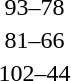<table style="text-align:center">
<tr>
<th width=200></th>
<th width=100></th>
<th width=200></th>
<th></th>
</tr>
<tr>
<td align=right><strong></strong></td>
<td>93–78</td>
<td align=left></td>
</tr>
<tr>
<td align=right><strong></strong></td>
<td>81–66</td>
<td align=left></td>
</tr>
<tr>
<td align=right><strong></strong></td>
<td>102–44</td>
<td align=left></td>
</tr>
</table>
